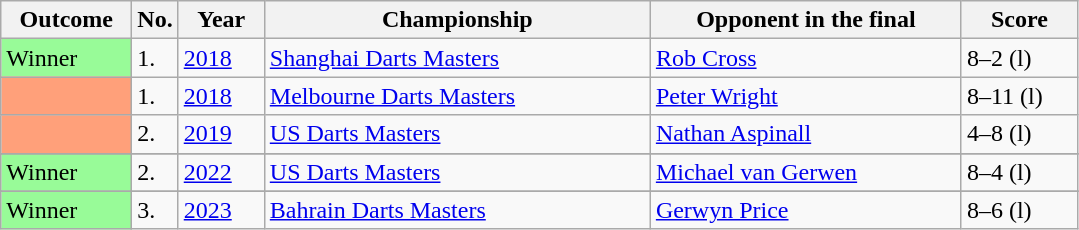<table class=" sortable wikitable">
<tr>
<th style="width:80px;">Outcome</th>
<th style="width:20px;">No.</th>
<th style="width:50px;">Year</th>
<th style="width:250px;">Championship</th>
<th style="width:200px;">Opponent in the final</th>
<th style="width:70px;">Score</th>
</tr>
<tr style=>
<td style="background:#98FB98">Winner</td>
<td>1.</td>
<td><a href='#'>2018</a></td>
<td><a href='#'>Shanghai Darts Masters</a></td>
<td> <a href='#'>Rob Cross</a></td>
<td>8–2 (l)</td>
</tr>
<tr>
<td style="background:#ffa07a"></td>
<td>1.</td>
<td><a href='#'>2018</a></td>
<td><a href='#'>Melbourne Darts Masters</a></td>
<td> <a href='#'>Peter Wright</a></td>
<td>8–11 (l)</td>
</tr>
<tr>
<td style="background:#ffa07a"></td>
<td>2.</td>
<td><a href='#'>2019</a></td>
<td><a href='#'>US Darts Masters</a></td>
<td> <a href='#'>Nathan Aspinall</a></td>
<td>4–8 (l)</td>
</tr>
<tr>
</tr>
<tr style=>
<td style="background:#98FB98">Winner</td>
<td>2.</td>
<td><a href='#'>2022</a></td>
<td><a href='#'>US Darts Masters</a></td>
<td> <a href='#'>Michael van Gerwen</a></td>
<td>8–4 (l)</td>
</tr>
<tr>
</tr>
<tr style=>
<td style="background:#98FB98">Winner</td>
<td>3.</td>
<td><a href='#'>2023</a></td>
<td><a href='#'>Bahrain Darts Masters</a></td>
<td> <a href='#'>Gerwyn Price</a></td>
<td>8–6 (l)</td>
</tr>
</table>
